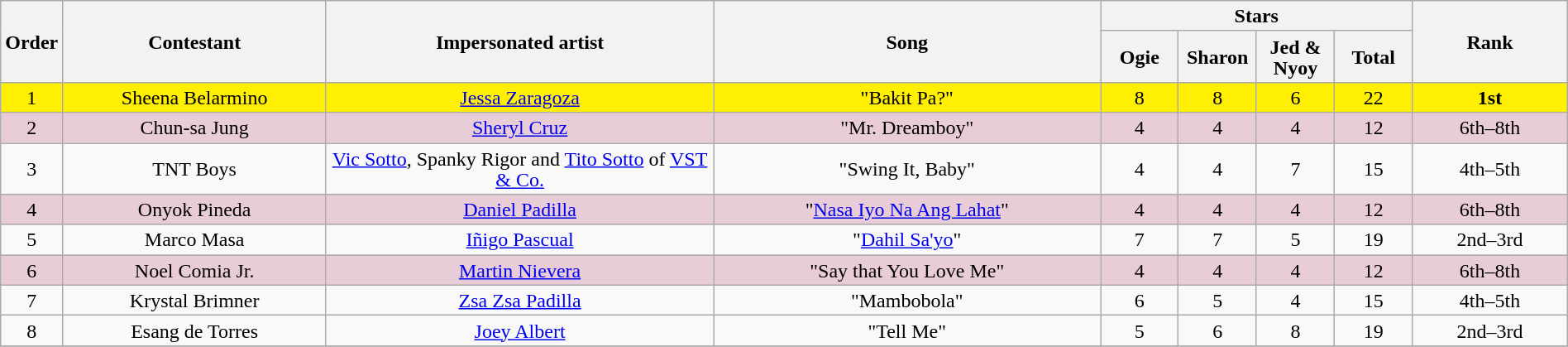<table class="wikitable" style="text-align:center; line-height:17px; width:100%;">
<tr>
<th rowspan="2" style="width:03%;">Order</th>
<th rowspan="2" style="width:17%;">Contestant</th>
<th rowspan="2" style="width:25%;">Impersonated artist</th>
<th rowspan="2" style="width:25%;">Song</th>
<th colspan="4" style="width:20%;">Stars</th>
<th rowspan="2" style="width:10%;">Rank</th>
</tr>
<tr>
<th style="width:05%;">Ogie</th>
<th style="width:05%;">Sharon</th>
<th style="width:05%;">Jed & Nyoy</th>
<th style="width:05%;">Total</th>
</tr>
<tr bgcolor=#FFEF00>
<td>1</td>
<td>Sheena Belarmino</td>
<td><a href='#'>Jessa Zaragoza</a></td>
<td>"Bakit Pa?"</td>
<td>8</td>
<td>8</td>
<td>6</td>
<td>22</td>
<td><strong>1st</strong></td>
</tr>
<tr bgcolor=#E8CCD7>
<td>2</td>
<td>Chun-sa Jung</td>
<td><a href='#'>Sheryl Cruz</a></td>
<td>"Mr. Dreamboy"</td>
<td>4</td>
<td>4</td>
<td>4</td>
<td>12</td>
<td>6th–8th</td>
</tr>
<tr>
<td>3</td>
<td>TNT Boys</td>
<td><a href='#'>Vic Sotto</a>, Spanky Rigor and <a href='#'>Tito Sotto</a> of <a href='#'>VST & Co.</a></td>
<td>"Swing It, Baby"</td>
<td>4</td>
<td>4</td>
<td>7</td>
<td>15</td>
<td>4th–5th</td>
</tr>
<tr bgcolor=#E8CCD7>
<td>4</td>
<td>Onyok Pineda</td>
<td><a href='#'>Daniel Padilla</a></td>
<td>"<a href='#'>Nasa Iyo Na Ang Lahat</a>"</td>
<td>4</td>
<td>4</td>
<td>4</td>
<td>12</td>
<td>6th–8th</td>
</tr>
<tr>
<td>5</td>
<td>Marco Masa</td>
<td><a href='#'>Iñigo Pascual</a></td>
<td>"<a href='#'>Dahil Sa'yo</a>"</td>
<td>7</td>
<td>7</td>
<td>5</td>
<td>19</td>
<td>2nd–3rd</td>
</tr>
<tr bgcolor=#E8CCD7>
<td>6</td>
<td>Noel Comia Jr.</td>
<td><a href='#'>Martin Nievera</a></td>
<td>"Say that You Love Me"</td>
<td>4</td>
<td>4</td>
<td>4</td>
<td>12</td>
<td>6th–8th</td>
</tr>
<tr>
<td>7</td>
<td>Krystal Brimner</td>
<td><a href='#'>Zsa Zsa Padilla</a></td>
<td>"Mambobola"</td>
<td>6</td>
<td>5</td>
<td>4</td>
<td>15</td>
<td>4th–5th</td>
</tr>
<tr>
<td>8</td>
<td>Esang de Torres</td>
<td><a href='#'>Joey Albert</a></td>
<td>"Tell Me"</td>
<td>5</td>
<td>6</td>
<td>8</td>
<td>19</td>
<td>2nd–3rd</td>
</tr>
<tr>
</tr>
</table>
